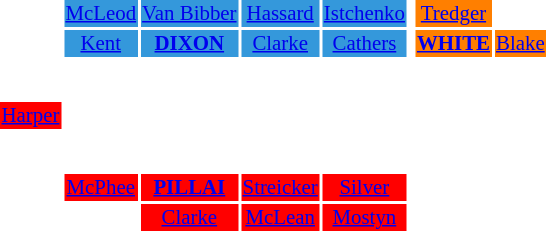<table style="text-align:center;font-size:87%;" cellpadding="1px">
<tr>
<td></td>
<td bgcolor=#3498DB><a href='#'>McLeod</a></td>
<td bgcolor=#3498DB><a href='#'>Van Bibber</a></td>
<td bgcolor=#3498DB><a href='#'>Hassard</a></td>
<td bgcolor=#3498DB><a href='#'>Istchenko</a></td>
<td></td>
<td bgcolor=FF7F00><a href='#'>Tredger</a></td>
<td></td>
</tr>
<tr>
<td></td>
<td bgcolor=#3498DB><a href='#'>Kent</a></td>
<td bgcolor=#3498DB><a href='#'><strong>DIXON</strong></a></td>
<td bgcolor=#3498DB><a href='#'>Clarke</a></td>
<td bgcolor=#3498DB><a href='#'>Cathers</a></td>
<td></td>
<td bgcolor=FF7F00><a href='#'><strong>WHITE</strong></a></td>
<td bgcolor=FF7F00><a href='#'>Blake</a></td>
<td></td>
</tr>
<tr>
<td style="padding-top: 25px"></td>
</tr>
<tr>
<td bgcolor=FF0000><a href='#'>Harper</a></td>
</tr>
<tr>
<td style="padding-top: 25px"></td>
</tr>
<tr>
<td></td>
<td bgcolor=FF0000><a href='#'>McPhee</a></td>
<td bgcolor=FF0000><a href='#'><strong>PILLAI</strong></a></td>
<td bgcolor=FF0000><a href='#'>Streicker</a></td>
<td bgcolor=FF0000><a href='#'>Silver</a></td>
<td></td>
</tr>
<tr>
<td></td>
<td></td>
<td bgcolor=FF0000><a href='#'>Clarke</a></td>
<td bgcolor=FF0000><a href='#'>McLean</a></td>
<td bgcolor=FF0000><a href='#'>Mostyn</a></td>
</tr>
</table>
